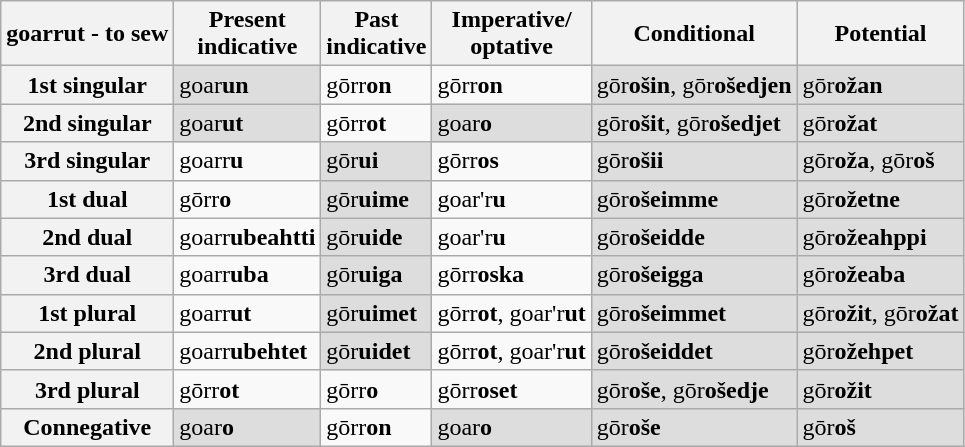<table class="wikitable">
<tr>
<th>goarrut - to sew</th>
<th>Present<br>indicative</th>
<th>Past<br>indicative</th>
<th>Imperative/<br>optative</th>
<th>Conditional</th>
<th>Potential</th>
</tr>
<tr>
<th>1st singular</th>
<td style="background: #ddd">goar<strong>un</strong></td>
<td>g<span>ō</span>rr<strong>on</strong></td>
<td>g<span>ō</span>rr<strong>on</strong></td>
<td style="background: #ddd">g<span>ō</span>r<strong>ošin</strong>, g<span>ō</span>r<strong>ošedjen</strong></td>
<td style="background: #ddd">g<span>ō</span>r<strong>ožan</strong></td>
</tr>
<tr>
<th>2nd singular</th>
<td style="background: #ddd">goar<strong>ut</strong></td>
<td>g<span>ō</span>rr<strong>ot</strong></td>
<td style="background: #ddd">goar<strong>o</strong></td>
<td style="background: #ddd">g<span>ō</span>r<strong>ošit</strong>, g<span>ō</span>r<strong>ošedjet</strong></td>
<td style="background: #ddd">g<span>ō</span>r<strong>ožat</strong></td>
</tr>
<tr>
<th>3rd singular</th>
<td>goarr<strong>u</strong></td>
<td style="background: #ddd">g<span>ō</span>r<strong>ui</strong></td>
<td>g<span>ō</span>rr<strong>os</strong></td>
<td style="background: #ddd">g<span>ō</span>r<strong>ošii</strong></td>
<td style="background: #ddd">g<span>ō</span>r<strong>oža</strong>, g<span>ō</span>r<strong>oš</strong></td>
</tr>
<tr>
<th>1st dual</th>
<td>g<span>ō</span>rr<strong>o</strong></td>
<td style="background: #ddd">g<span>ō</span>r<strong>uime</strong></td>
<td>goar'r<strong>u</strong></td>
<td style="background: #ddd">g<span>ō</span>r<strong>ošeimme</strong></td>
<td style="background: #ddd">g<span>ō</span>r<strong>ožetne</strong></td>
</tr>
<tr>
<th>2nd dual</th>
<td>goarr<strong>ubeahtti</strong></td>
<td style="background: #ddd">g<span>ō</span>r<strong>uide</strong></td>
<td>goar'r<strong>u</strong></td>
<td style="background: #ddd">g<span>ō</span>r<strong>ošeidde</strong></td>
<td style="background: #ddd">g<span>ō</span>r<strong>ožeahppi</strong></td>
</tr>
<tr>
<th>3rd dual</th>
<td>goarr<strong>uba</strong></td>
<td style="background: #ddd">g<span>ō</span>r<strong>uiga</strong></td>
<td>g<span>ō</span>rr<strong>oska</strong></td>
<td style="background: #ddd">g<span>ō</span>r<strong>ošeigga</strong></td>
<td style="background: #ddd">g<span>ō</span>r<strong>ožeaba</strong></td>
</tr>
<tr>
<th>1st plural</th>
<td>goarr<strong>ut</strong></td>
<td style="background: #ddd">g<span>ō</span>r<strong>uimet</strong></td>
<td>g<span>ō</span>rr<strong>ot</strong>, goar'r<strong>ut</strong></td>
<td style="background: #ddd">g<span>ō</span>r<strong>ošeimmet</strong></td>
<td style="background: #ddd">g<span>ō</span>r<strong>ožit</strong>, g<span>ō</span>r<strong>ožat</strong></td>
</tr>
<tr>
<th>2nd plural</th>
<td>goarr<strong>ubehtet</strong></td>
<td style="background: #ddd">g<span>ō</span>r<strong>uidet</strong></td>
<td>g<span>ō</span>rr<strong>ot</strong>, goar'r<strong>ut</strong></td>
<td style="background: #ddd">g<span>ō</span>r<strong>ošeiddet</strong></td>
<td style="background: #ddd">g<span>ō</span>r<strong>ožehpet</strong></td>
</tr>
<tr>
<th>3rd plural</th>
<td>g<span>ō</span>rr<strong>ot</strong></td>
<td>g<span>ō</span>rr<strong>o</strong></td>
<td>g<span>ō</span>rr<strong>oset</strong></td>
<td style="background: #ddd">g<span>ō</span>r<strong>oše</strong>, g<span>ō</span>r<strong>ošedje</strong></td>
<td style="background: #ddd">g<span>ō</span>r<strong>ožit</strong></td>
</tr>
<tr>
<th>Connegative</th>
<td style="background: #ddd">goar<strong>o</strong></td>
<td>g<span>ō</span>rr<strong>on</strong></td>
<td style="background: #ddd">goar<strong>o</strong></td>
<td style="background: #ddd">g<span>ō</span>r<strong>oše</strong></td>
<td style="background: #ddd">g<span>ō</span>r<strong>oš</strong></td>
</tr>
</table>
